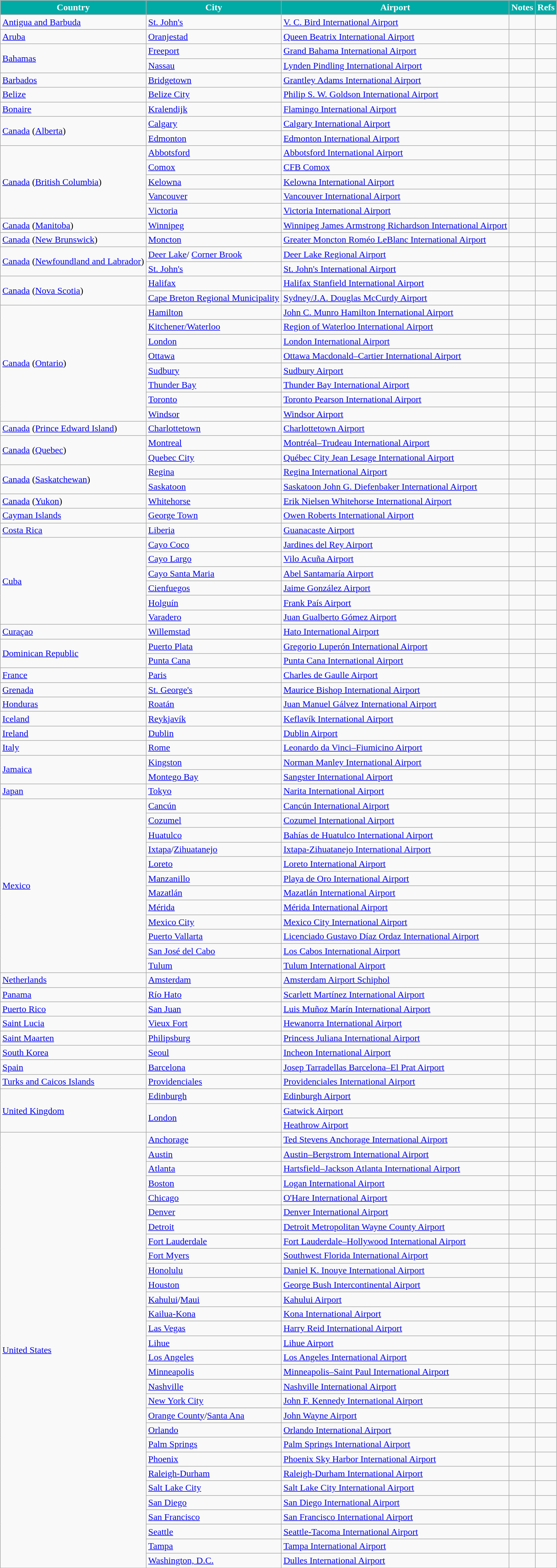<table class="wikitable sortable">
<tr>
<th style="background-color:#00AAA5; color:white;">Country</th>
<th style="background-color:#00AAA5; color:white;">City</th>
<th style="background-color:#00AAA5; color:white;">Airport</th>
<th style="background-color:#00AAA5; color:white;">Notes</th>
<th style="background-color:#00AAA5; color:white;" class="unsortable">Refs</th>
</tr>
<tr>
<td><a href='#'>Antigua and Barbuda</a></td>
<td><a href='#'>St. John's</a></td>
<td><a href='#'>V. C. Bird International Airport</a></td>
<td align=center></td>
<td align=center></td>
</tr>
<tr>
<td><a href='#'>Aruba</a></td>
<td><a href='#'>Oranjestad</a></td>
<td><a href='#'>Queen Beatrix International Airport</a></td>
<td align=center></td>
<td align=center></td>
</tr>
<tr>
<td rowspan="2"><a href='#'>Bahamas</a></td>
<td><a href='#'>Freeport</a></td>
<td><a href='#'>Grand Bahama International Airport</a></td>
<td align=center></td>
<td align=center></td>
</tr>
<tr>
<td><a href='#'>Nassau</a></td>
<td><a href='#'>Lynden Pindling International Airport</a></td>
<td align=center></td>
<td align=center></td>
</tr>
<tr>
<td><a href='#'>Barbados</a></td>
<td><a href='#'>Bridgetown</a></td>
<td><a href='#'>Grantley Adams International Airport</a></td>
<td align=center></td>
<td align=center></td>
</tr>
<tr>
<td><a href='#'>Belize</a></td>
<td><a href='#'>Belize City</a></td>
<td><a href='#'>Philip S. W. Goldson International Airport</a></td>
<td></td>
<td align=center></td>
</tr>
<tr>
<td><a href='#'>Bonaire</a></td>
<td><a href='#'>Kralendijk</a></td>
<td><a href='#'>Flamingo International Airport</a></td>
<td></td>
<td align=center></td>
</tr>
<tr>
<td rowspan="2"><a href='#'>Canada</a> (<a href='#'>Alberta</a>)</td>
<td><a href='#'>Calgary</a></td>
<td><a href='#'>Calgary International Airport</a></td>
<td></td>
<td align=center></td>
</tr>
<tr>
<td><a href='#'>Edmonton</a></td>
<td><a href='#'>Edmonton International Airport</a></td>
<td></td>
<td align=center></td>
</tr>
<tr>
<td rowspan="5"><a href='#'>Canada</a> (<a href='#'>British Columbia</a>)</td>
<td><a href='#'>Abbotsford</a></td>
<td><a href='#'>Abbotsford International Airport</a></td>
<td align=center></td>
<td align=center></td>
</tr>
<tr>
<td><a href='#'>Comox</a></td>
<td><a href='#'>CFB Comox</a></td>
<td align=center></td>
<td align=center></td>
</tr>
<tr>
<td><a href='#'>Kelowna</a></td>
<td><a href='#'>Kelowna International Airport</a></td>
<td align=center></td>
<td align=center></td>
</tr>
<tr>
<td><a href='#'>Vancouver</a></td>
<td><a href='#'>Vancouver International Airport</a></td>
<td></td>
<td align=center></td>
</tr>
<tr>
<td><a href='#'>Victoria</a></td>
<td><a href='#'>Victoria International Airport</a></td>
<td align=center></td>
<td align=center></td>
</tr>
<tr>
<td><a href='#'>Canada</a> (<a href='#'>Manitoba</a>)</td>
<td><a href='#'>Winnipeg</a></td>
<td><a href='#'>Winnipeg James Armstrong Richardson International Airport</a></td>
<td></td>
<td align=center></td>
</tr>
<tr>
<td><a href='#'>Canada</a> (<a href='#'>New Brunswick</a>)</td>
<td><a href='#'>Moncton</a></td>
<td><a href='#'>Greater Moncton Roméo LeBlanc International Airport</a></td>
<td align=center></td>
<td align=center></td>
</tr>
<tr>
<td rowspan="2"><a href='#'>Canada</a> (<a href='#'>Newfoundland and Labrador</a>)</td>
<td><a href='#'>Deer Lake</a>/ <a href='#'>Corner Brook</a></td>
<td><a href='#'>Deer Lake Regional Airport</a></td>
<td></td>
<td align=center></td>
</tr>
<tr>
<td><a href='#'>St. John's</a></td>
<td><a href='#'>St. John's International Airport</a></td>
<td align=center></td>
<td align=center></td>
</tr>
<tr>
<td rowspan="2"><a href='#'>Canada</a> (<a href='#'>Nova Scotia</a>)</td>
<td><a href='#'>Halifax</a></td>
<td><a href='#'>Halifax Stanfield International Airport</a></td>
<td align=center></td>
<td align=center></td>
</tr>
<tr>
<td><a href='#'>Cape Breton Regional Municipality</a></td>
<td><a href='#'>Sydney/J.A. Douglas McCurdy Airport</a></td>
<td></td>
<td align=center></td>
</tr>
<tr>
<td rowspan="8"><a href='#'>Canada</a> (<a href='#'>Ontario</a>)</td>
<td><a href='#'>Hamilton</a></td>
<td><a href='#'>John C. Munro Hamilton International Airport</a></td>
<td align=center></td>
<td align=center></td>
</tr>
<tr>
<td><a href='#'>Kitchener/Waterloo</a></td>
<td><a href='#'>Region of Waterloo International Airport</a></td>
<td align=center></td>
<td align=center></td>
</tr>
<tr>
<td><a href='#'>London</a></td>
<td><a href='#'>London International Airport</a></td>
<td align=center></td>
<td align=center></td>
</tr>
<tr>
<td><a href='#'>Ottawa</a></td>
<td><a href='#'>Ottawa Macdonald–Cartier International Airport</a></td>
<td align=center></td>
<td align=center></td>
</tr>
<tr>
<td><a href='#'>Sudbury</a></td>
<td><a href='#'>Sudbury Airport</a></td>
<td></td>
<td align=center></td>
</tr>
<tr>
<td><a href='#'>Thunder Bay</a></td>
<td><a href='#'>Thunder Bay International Airport</a></td>
<td></td>
<td align=center></td>
</tr>
<tr>
<td><a href='#'>Toronto</a></td>
<td><a href='#'>Toronto Pearson International Airport</a></td>
<td></td>
<td align=center></td>
</tr>
<tr>
<td><a href='#'>Windsor</a></td>
<td><a href='#'>Windsor Airport</a></td>
<td></td>
<td align=center></td>
</tr>
<tr>
<td><a href='#'>Canada</a> (<a href='#'>Prince Edward Island</a>)</td>
<td><a href='#'>Charlottetown</a></td>
<td><a href='#'>Charlottetown Airport</a></td>
<td></td>
<td align=center></td>
</tr>
<tr>
<td rowspan="2"><a href='#'>Canada</a> (<a href='#'>Quebec</a>)</td>
<td><a href='#'>Montreal</a></td>
<td><a href='#'>Montréal–Trudeau International Airport</a></td>
<td align=center></td>
<td align=center></td>
</tr>
<tr>
<td><a href='#'>Quebec City</a></td>
<td><a href='#'>Québec City Jean Lesage International Airport</a></td>
<td></td>
<td align=center></td>
</tr>
<tr>
<td rowspan="2"><a href='#'>Canada</a> (<a href='#'>Saskatchewan</a>)</td>
<td><a href='#'>Regina</a></td>
<td><a href='#'>Regina International Airport</a></td>
<td align=center></td>
<td align=center></td>
</tr>
<tr>
<td><a href='#'>Saskatoon</a></td>
<td><a href='#'>Saskatoon John G. Diefenbaker International Airport</a></td>
<td align=center></td>
<td align=center></td>
</tr>
<tr>
<td><a href='#'>Canada</a> (<a href='#'>Yukon</a>)</td>
<td><a href='#'>Whitehorse</a></td>
<td><a href='#'>Erik Nielsen Whitehorse International Airport</a></td>
<td></td>
<td align=center></td>
</tr>
<tr>
<td><a href='#'>Cayman Islands</a></td>
<td><a href='#'>George Town</a></td>
<td><a href='#'>Owen Roberts International Airport</a></td>
<td align=center></td>
<td align=center></td>
</tr>
<tr>
<td><a href='#'>Costa Rica</a></td>
<td><a href='#'>Liberia</a></td>
<td><a href='#'>Guanacaste Airport</a></td>
<td align=center></td>
<td align=center></td>
</tr>
<tr>
<td rowspan="6"><a href='#'>Cuba</a></td>
<td><a href='#'>Cayo Coco</a></td>
<td><a href='#'>Jardines del Rey Airport</a></td>
<td align=center></td>
<td align=center></td>
</tr>
<tr>
<td><a href='#'>Cayo Largo</a></td>
<td><a href='#'>Vilo Acuña Airport</a></td>
<td align=center></td>
<td align=center></td>
</tr>
<tr>
<td><a href='#'>Cayo Santa Maria</a></td>
<td><a href='#'>Abel Santamaría Airport</a></td>
<td align=center></td>
<td align=center></td>
</tr>
<tr>
<td><a href='#'>Cienfuegos</a></td>
<td><a href='#'>Jaime González Airport</a></td>
<td align=center></td>
<td align=center></td>
</tr>
<tr>
<td><a href='#'>Holguín</a></td>
<td><a href='#'>Frank País Airport</a></td>
<td align=center></td>
<td align=center></td>
</tr>
<tr>
<td><a href='#'>Varadero</a></td>
<td><a href='#'>Juan Gualberto Gómez Airport</a></td>
<td align=center></td>
<td align=center></td>
</tr>
<tr>
<td><a href='#'>Curaçao</a></td>
<td><a href='#'>Willemstad</a></td>
<td><a href='#'>Hato International Airport</a></td>
<td align=center></td>
<td align=center></td>
</tr>
<tr>
<td rowspan="2"><a href='#'>Dominican Republic</a></td>
<td><a href='#'>Puerto Plata</a></td>
<td><a href='#'>Gregorio Luperón International Airport</a></td>
<td align=center></td>
<td align=center></td>
</tr>
<tr>
<td><a href='#'>Punta Cana</a></td>
<td><a href='#'>Punta Cana International Airport</a></td>
<td align=center></td>
<td align=center></td>
</tr>
<tr>
<td><a href='#'>France</a></td>
<td><a href='#'>Paris</a></td>
<td><a href='#'>Charles de Gaulle Airport</a></td>
<td align=center></td>
<td align=center></td>
</tr>
<tr>
<td><a href='#'>Grenada</a></td>
<td><a href='#'>St. George's</a></td>
<td><a href='#'>Maurice Bishop International Airport</a></td>
<td></td>
<td align=center></td>
</tr>
<tr>
<td><a href='#'>Honduras</a></td>
<td><a href='#'>Roatán</a></td>
<td><a href='#'>Juan Manuel Gálvez International Airport</a></td>
<td align=center></td>
<td align=center></td>
</tr>
<tr>
<td><a href='#'>Iceland</a></td>
<td><a href='#'>Reykjavík</a></td>
<td><a href='#'>Keflavík International Airport</a></td>
<td align=center></td>
<td align=center></td>
</tr>
<tr>
<td><a href='#'>Ireland</a></td>
<td><a href='#'>Dublin</a></td>
<td><a href='#'>Dublin Airport</a></td>
<td></td>
<td align=center></td>
</tr>
<tr>
<td><a href='#'>Italy</a></td>
<td><a href='#'>Rome</a></td>
<td><a href='#'>Leonardo da Vinci–Fiumicino Airport</a></td>
<td></td>
<td align=center></td>
</tr>
<tr>
<td rowspan="2"><a href='#'>Jamaica</a></td>
<td><a href='#'>Kingston</a></td>
<td><a href='#'>Norman Manley International Airport</a></td>
<td align=center></td>
<td align=center></td>
</tr>
<tr>
<td><a href='#'>Montego Bay</a></td>
<td><a href='#'>Sangster International Airport</a></td>
<td align=center></td>
<td align=center></td>
</tr>
<tr>
<td><a href='#'>Japan</a></td>
<td><a href='#'>Tokyo</a></td>
<td><a href='#'>Narita International Airport</a></td>
<td align=center></td>
<td align=center></td>
</tr>
<tr>
<td rowspan="12"><a href='#'>Mexico</a></td>
<td><a href='#'>Cancún</a></td>
<td><a href='#'>Cancún International Airport</a></td>
<td align=center></td>
<td align=center></td>
</tr>
<tr>
<td><a href='#'>Cozumel</a></td>
<td><a href='#'>Cozumel International Airport</a></td>
<td></td>
<td align=center></td>
</tr>
<tr>
<td><a href='#'>Huatulco</a></td>
<td><a href='#'>Bahías de Huatulco International Airport</a></td>
<td></td>
<td align=center></td>
</tr>
<tr>
<td><a href='#'>Ixtapa</a>/<a href='#'>Zihuatanejo</a></td>
<td><a href='#'>Ixtapa-Zihuatanejo International Airport</a></td>
<td></td>
<td align=center></td>
</tr>
<tr>
<td><a href='#'>Loreto</a></td>
<td><a href='#'>Loreto International Airport</a></td>
<td></td>
<td align=center></td>
</tr>
<tr>
<td><a href='#'>Manzanillo</a></td>
<td><a href='#'>Playa de Oro International Airport</a></td>
<td></td>
<td align=center></td>
</tr>
<tr>
<td><a href='#'>Mazatlán</a></td>
<td><a href='#'>Mazatlán International Airport</a></td>
<td></td>
<td align=center></td>
</tr>
<tr>
<td><a href='#'>Mérida</a></td>
<td><a href='#'>Mérida International Airport</a></td>
<td></td>
<td align=center></td>
</tr>
<tr>
<td><a href='#'>Mexico City</a></td>
<td><a href='#'>Mexico City International Airport</a></td>
<td></td>
<td align=center></td>
</tr>
<tr>
<td><a href='#'>Puerto Vallarta</a></td>
<td><a href='#'>Licenciado Gustavo Díaz Ordaz International Airport</a></td>
<td align=center></td>
<td align=center></td>
</tr>
<tr>
<td><a href='#'>San José del Cabo</a></td>
<td><a href='#'>Los Cabos International Airport</a></td>
<td align=center></td>
<td align=center></td>
</tr>
<tr>
<td><a href='#'>Tulum</a></td>
<td><a href='#'>Tulum International Airport</a></td>
<td></td>
<td align=center></td>
</tr>
<tr>
<td><a href='#'>Netherlands</a></td>
<td><a href='#'>Amsterdam</a></td>
<td><a href='#'>Amsterdam Airport Schiphol</a></td>
<td></td>
<td align=center></td>
</tr>
<tr>
<td><a href='#'>Panama</a></td>
<td><a href='#'>Río Hato</a></td>
<td><a href='#'>Scarlett Martínez International Airport</a></td>
<td align=center></td>
<td align=center></td>
</tr>
<tr>
<td><a href='#'>Puerto Rico</a></td>
<td><a href='#'>San Juan</a></td>
<td><a href='#'>Luis Muñoz Marín International Airport</a></td>
<td></td>
<td align=center></td>
</tr>
<tr>
<td><a href='#'>Saint Lucia</a></td>
<td><a href='#'>Vieux Fort</a></td>
<td><a href='#'>Hewanorra International Airport</a></td>
<td align=center></td>
<td align=center></td>
</tr>
<tr>
<td><a href='#'>Saint Maarten</a></td>
<td><a href='#'>Philipsburg</a></td>
<td><a href='#'>Princess Juliana International Airport</a></td>
<td align=center></td>
<td align=center></td>
</tr>
<tr>
<td><a href='#'>South Korea</a></td>
<td><a href='#'>Seoul</a></td>
<td><a href='#'>Incheon International Airport</a></td>
<td></td>
<td align=center></td>
</tr>
<tr>
<td><a href='#'>Spain</a></td>
<td><a href='#'>Barcelona</a></td>
<td><a href='#'>Josep Tarradellas Barcelona–El Prat Airport</a></td>
<td></td>
<td align=center></td>
</tr>
<tr>
<td><a href='#'>Turks and Caicos Islands</a></td>
<td><a href='#'>Providenciales</a></td>
<td><a href='#'>Providenciales International Airport</a></td>
<td></td>
<td align=center></td>
</tr>
<tr>
<td rowspan="3"><a href='#'>United Kingdom</a></td>
<td><a href='#'>Edinburgh</a></td>
<td><a href='#'>Edinburgh Airport</a></td>
<td></td>
<td align=center></td>
</tr>
<tr>
<td rowspan="2"><a href='#'>London</a></td>
<td><a href='#'>Gatwick Airport</a></td>
<td></td>
<td align=center></td>
</tr>
<tr>
<td><a href='#'>Heathrow Airport</a></td>
<td align=center></td>
<td align=center></td>
</tr>
<tr>
<td rowspan="31"><a href='#'>United States</a></td>
<td><a href='#'>Anchorage</a></td>
<td><a href='#'>Ted Stevens Anchorage International Airport</a></td>
<td></td>
<td align=center></td>
</tr>
<tr>
<td><a href='#'>Austin</a></td>
<td><a href='#'>Austin–Bergstrom International Airport</a></td>
<td></td>
<td align=center></td>
</tr>
<tr>
<td><a href='#'>Atlanta</a></td>
<td><a href='#'>Hartsfield–Jackson Atlanta International Airport</a></td>
<td align=center></td>
<td align=center></td>
</tr>
<tr>
<td><a href='#'>Boston</a></td>
<td><a href='#'>Logan International Airport</a></td>
<td></td>
<td align=center></td>
</tr>
<tr>
<td><a href='#'>Chicago</a></td>
<td><a href='#'>O'Hare International Airport</a></td>
<td></td>
<td align=center></td>
</tr>
<tr>
<td><a href='#'>Denver</a></td>
<td><a href='#'>Denver International Airport</a></td>
<td></td>
<td align=center></td>
</tr>
<tr>
<td><a href='#'>Detroit</a></td>
<td><a href='#'>Detroit Metropolitan Wayne County Airport</a></td>
<td></td>
<td align=center></td>
</tr>
<tr>
<td><a href='#'>Fort Lauderdale</a></td>
<td><a href='#'>Fort Lauderdale–Hollywood International Airport</a></td>
<td align=center></td>
<td align=center></td>
</tr>
<tr>
<td><a href='#'>Fort Myers</a></td>
<td><a href='#'>Southwest Florida International Airport</a></td>
<td align=center></td>
<td align=center></td>
</tr>
<tr>
<td><a href='#'>Honolulu</a></td>
<td><a href='#'>Daniel K. Inouye International Airport</a></td>
<td align=center></td>
<td align=center></td>
</tr>
<tr>
<td><a href='#'>Houston</a></td>
<td><a href='#'>George Bush Intercontinental Airport</a></td>
<td align=center></td>
<td align=center></td>
</tr>
<tr>
<td><a href='#'>Kahului</a>/<a href='#'>Maui</a></td>
<td><a href='#'>Kahului Airport</a></td>
<td align=center></td>
<td align=center></td>
</tr>
<tr>
<td><a href='#'>Kailua-Kona</a></td>
<td><a href='#'>Kona International Airport</a></td>
<td></td>
<td align=center></td>
</tr>
<tr>
<td><a href='#'>Las Vegas</a></td>
<td><a href='#'>Harry Reid International Airport</a></td>
<td align=center></td>
<td align=center></td>
</tr>
<tr>
<td><a href='#'>Lihue</a></td>
<td><a href='#'>Lihue Airport</a></td>
<td></td>
<td align=center></td>
</tr>
<tr>
<td><a href='#'>Los Angeles</a></td>
<td><a href='#'>Los Angeles International Airport</a></td>
<td align=center></td>
<td align=center></td>
</tr>
<tr>
<td><a href='#'>Minneapolis</a></td>
<td><a href='#'>Minneapolis–Saint Paul International Airport</a></td>
<td align=center></td>
<td align=center></td>
</tr>
<tr>
<td><a href='#'>Nashville</a></td>
<td><a href='#'>Nashville International Airport</a></td>
<td></td>
<td align=center></td>
</tr>
<tr>
<td><a href='#'>New York City</a></td>
<td><a href='#'>John F. Kennedy International Airport</a></td>
<td align=center></td>
<td align=center></td>
</tr>
<tr>
</tr>
<tr>
<td><a href='#'>Orange County</a>/<a href='#'>Santa Ana</a></td>
<td><a href='#'>John Wayne Airport</a></td>
<td align=center></td>
<td align=center></td>
</tr>
<tr>
<td><a href='#'>Orlando</a></td>
<td><a href='#'>Orlando International Airport</a></td>
<td align=center></td>
<td align=center></td>
</tr>
<tr>
<td><a href='#'>Palm Springs</a></td>
<td><a href='#'>Palm Springs International Airport</a></td>
<td align=center></td>
<td align=center></td>
</tr>
<tr>
<td><a href='#'>Phoenix</a></td>
<td><a href='#'>Phoenix Sky Harbor International Airport</a></td>
<td align=center></td>
<td align=center></td>
</tr>
<tr>
<td><a href='#'>Raleigh-Durham</a></td>
<td><a href='#'>Raleigh-Durham International Airport</a></td>
<td></td>
<td align=center></td>
</tr>
<tr>
<td><a href='#'>Salt Lake City</a></td>
<td><a href='#'>Salt Lake City International Airport</a></td>
<td></td>
<td align=center></td>
</tr>
<tr>
<td><a href='#'>San Diego</a></td>
<td><a href='#'>San Diego International Airport</a></td>
<td align=center></td>
<td align=center></td>
</tr>
<tr>
<td><a href='#'>San Francisco</a></td>
<td><a href='#'>San Francisco International Airport</a></td>
<td align=center></td>
<td align=center></td>
</tr>
<tr>
<td><a href='#'>Seattle</a></td>
<td><a href='#'>Seattle-Tacoma International Airport</a></td>
<td></td>
<td align=center></td>
</tr>
<tr>
<td><a href='#'>Tampa</a></td>
<td><a href='#'>Tampa International Airport</a></td>
<td align=center></td>
<td align=center></td>
</tr>
<tr>
<td><a href='#'>Washington, D.C.</a></td>
<td><a href='#'>Dulles International Airport</a></td>
<td></td>
<td align=center></td>
</tr>
<tr>
</tr>
</table>
